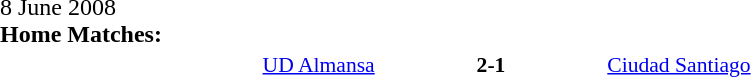<table width=100% cellspacing=1>
<tr>
<th width=20%></th>
<th width=12%></th>
<th width=20%></th>
<th></th>
</tr>
<tr>
<td>8 June 2008<br><strong>Home Matches:</strong></td>
</tr>
<tr style=font-size:90%>
<td align=right><a href='#'>UD Almansa</a></td>
<td align=center><strong>2-1</strong></td>
<td><a href='#'>Ciudad Santiago</a></td>
</tr>
</table>
